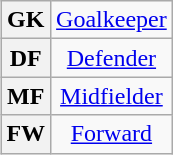<table class="wikitable plainrowheaders" style="text-align:center;margin-left:1em;float:right;">
<tr>
<th scope="row">GK</th>
<td><a href='#'>Goalkeeper</a></td>
</tr>
<tr>
<th scope="row">DF</th>
<td><a href='#'>Defender</a></td>
</tr>
<tr>
<th scope="row">MF</th>
<td><a href='#'>Midfielder</a></td>
</tr>
<tr>
<th scope="row">FW</th>
<td><a href='#'>Forward</a></td>
</tr>
</table>
